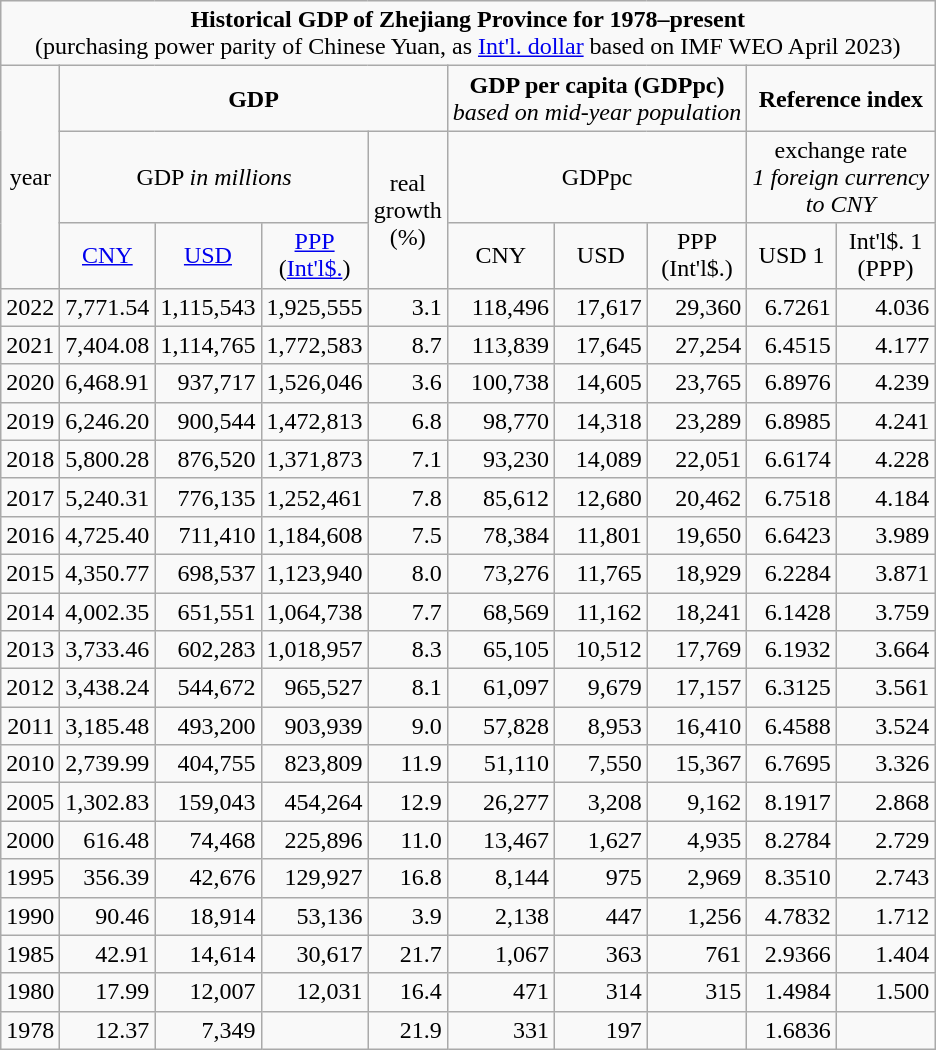<table class="wikitable sortable">
<tr>
<td style="text-align:center;" colspan="10"><strong>Historical GDP of Zhejiang Province for 1978–present</strong><br>(purchasing power parity of Chinese Yuan, as <a href='#'>Int'l. dollar</a> based on IMF WEO April 2023)</td>
</tr>
<tr align=center>
<td style="text-align:center;" rowspan="3">year</td>
<td style="text-align:center;" colspan="4"><strong>GDP</strong></td>
<td style="text-align:center;" colspan="3"><strong>GDP per capita (GDPpc)<br></strong> <em>based on mid-year population </em></td>
<td style="text-align:center;" colspan="2"><strong>Reference index</strong></td>
</tr>
<tr align=center>
<td style="text-align:center;" colspan="3">GDP  <em>in millions</em></td>
<td style="text-align:center;" rowspan="2">real<br>growth<br>(%)</td>
<td style="text-align:center;" colspan="3">GDPpc</td>
<td style="text-align:center;" colspan="2">exchange rate<br><em>1 foreign currency<br> to CNY </em></td>
</tr>
<tr align=center>
<td><a href='#'>CNY</a></td>
<td><a href='#'>USD</a></td>
<td><a href='#'>PPP</a><br>(<a href='#'>Int'l$.</a>)</td>
<td>CNY</td>
<td>USD</td>
<td>PPP<br>(Int'l$.)</td>
<td>USD 1</td>
<td>Int'l$. 1<br>(PPP)</td>
</tr>
<tr align=right>
<td>2022</td>
<td>7,771.54</td>
<td>1,115,543</td>
<td>1,925,555</td>
<td>3.1</td>
<td>118,496</td>
<td>17,617</td>
<td>29,360</td>
<td>6.7261</td>
<td>4.036</td>
</tr>
<tr align=right>
<td>2021</td>
<td>7,404.08</td>
<td>1,114,765</td>
<td>1,772,583</td>
<td>8.7</td>
<td>113,839</td>
<td>17,645</td>
<td>27,254</td>
<td>6.4515</td>
<td>4.177</td>
</tr>
<tr align=right>
<td>2020</td>
<td>6,468.91</td>
<td>937,717</td>
<td>1,526,046</td>
<td>3.6</td>
<td>100,738</td>
<td>14,605</td>
<td>23,765</td>
<td>6.8976</td>
<td>4.239</td>
</tr>
<tr align=right>
<td>2019</td>
<td>6,246.20</td>
<td>900,544</td>
<td>1,472,813</td>
<td>6.8</td>
<td>98,770</td>
<td>14,318</td>
<td>23,289</td>
<td>6.8985</td>
<td>4.241</td>
</tr>
<tr align=right>
<td>2018</td>
<td>5,800.28</td>
<td>876,520</td>
<td>1,371,873</td>
<td>7.1</td>
<td>93,230</td>
<td>14,089</td>
<td>22,051</td>
<td>6.6174</td>
<td>4.228</td>
</tr>
<tr align=right>
<td>2017</td>
<td>5,240.31</td>
<td>776,135</td>
<td>1,252,461</td>
<td>7.8</td>
<td>85,612</td>
<td>12,680</td>
<td>20,462</td>
<td>6.7518</td>
<td>4.184</td>
</tr>
<tr align=right>
<td>2016</td>
<td>4,725.40</td>
<td>711,410</td>
<td>1,184,608</td>
<td>7.5</td>
<td>78,384</td>
<td>11,801</td>
<td>19,650</td>
<td>6.6423</td>
<td>3.989</td>
</tr>
<tr align=right>
<td>2015</td>
<td>4,350.77</td>
<td>698,537</td>
<td>1,123,940</td>
<td>8.0</td>
<td>73,276</td>
<td>11,765</td>
<td>18,929</td>
<td>6.2284</td>
<td>3.871</td>
</tr>
<tr align=right>
<td>2014</td>
<td>4,002.35</td>
<td>651,551</td>
<td>1,064,738</td>
<td>7.7</td>
<td>68,569</td>
<td>11,162</td>
<td>18,241</td>
<td>6.1428</td>
<td>3.759</td>
</tr>
<tr align=right>
<td>2013</td>
<td>3,733.46</td>
<td>602,283</td>
<td>1,018,957</td>
<td>8.3</td>
<td>65,105</td>
<td>10,512</td>
<td>17,769</td>
<td>6.1932</td>
<td>3.664</td>
</tr>
<tr align=right>
<td>2012</td>
<td>3,438.24</td>
<td>544,672</td>
<td>965,527</td>
<td>8.1</td>
<td>61,097</td>
<td>9,679</td>
<td>17,157</td>
<td>6.3125</td>
<td>3.561</td>
</tr>
<tr align=right>
<td>2011</td>
<td>3,185.48</td>
<td>493,200</td>
<td>903,939</td>
<td>9.0</td>
<td>57,828</td>
<td>8,953</td>
<td>16,410</td>
<td>6.4588</td>
<td>3.524</td>
</tr>
<tr align=right>
<td>2010</td>
<td>2,739.99</td>
<td>404,755</td>
<td>823,809</td>
<td>11.9</td>
<td>51,110</td>
<td>7,550</td>
<td>15,367</td>
<td>6.7695</td>
<td>3.326</td>
</tr>
<tr align=right>
<td>2005</td>
<td>1,302.83</td>
<td>159,043</td>
<td>454,264</td>
<td>12.9</td>
<td>26,277</td>
<td>3,208</td>
<td>9,162</td>
<td>8.1917</td>
<td>2.868</td>
</tr>
<tr align=right>
<td>2000</td>
<td>616.48</td>
<td>74,468</td>
<td>225,896</td>
<td>11.0</td>
<td>13,467</td>
<td>1,627</td>
<td>4,935</td>
<td>8.2784</td>
<td>2.729</td>
</tr>
<tr align=right>
<td>1995</td>
<td>356.39</td>
<td>42,676</td>
<td>129,927</td>
<td>16.8</td>
<td>8,144</td>
<td>975</td>
<td>2,969</td>
<td>8.3510</td>
<td>2.743</td>
</tr>
<tr align=right>
<td>1990</td>
<td>90.46</td>
<td>18,914</td>
<td>53,136</td>
<td>3.9</td>
<td>2,138</td>
<td>447</td>
<td>1,256</td>
<td>4.7832</td>
<td>1.712</td>
</tr>
<tr align=right>
<td>1985</td>
<td>42.91</td>
<td>14,614</td>
<td>30,617</td>
<td>21.7</td>
<td>1,067</td>
<td>363</td>
<td>761</td>
<td>2.9366</td>
<td>1.404</td>
</tr>
<tr align=right>
<td>1980</td>
<td>17.99</td>
<td>12,007</td>
<td>12,031</td>
<td>16.4</td>
<td>471</td>
<td>314</td>
<td>315</td>
<td>1.4984</td>
<td>1.500</td>
</tr>
<tr align=right>
<td>1978</td>
<td>12.37</td>
<td>7,349</td>
<td></td>
<td>21.9</td>
<td>331</td>
<td>197</td>
<td></td>
<td>1.6836</td>
<td></td>
</tr>
</table>
